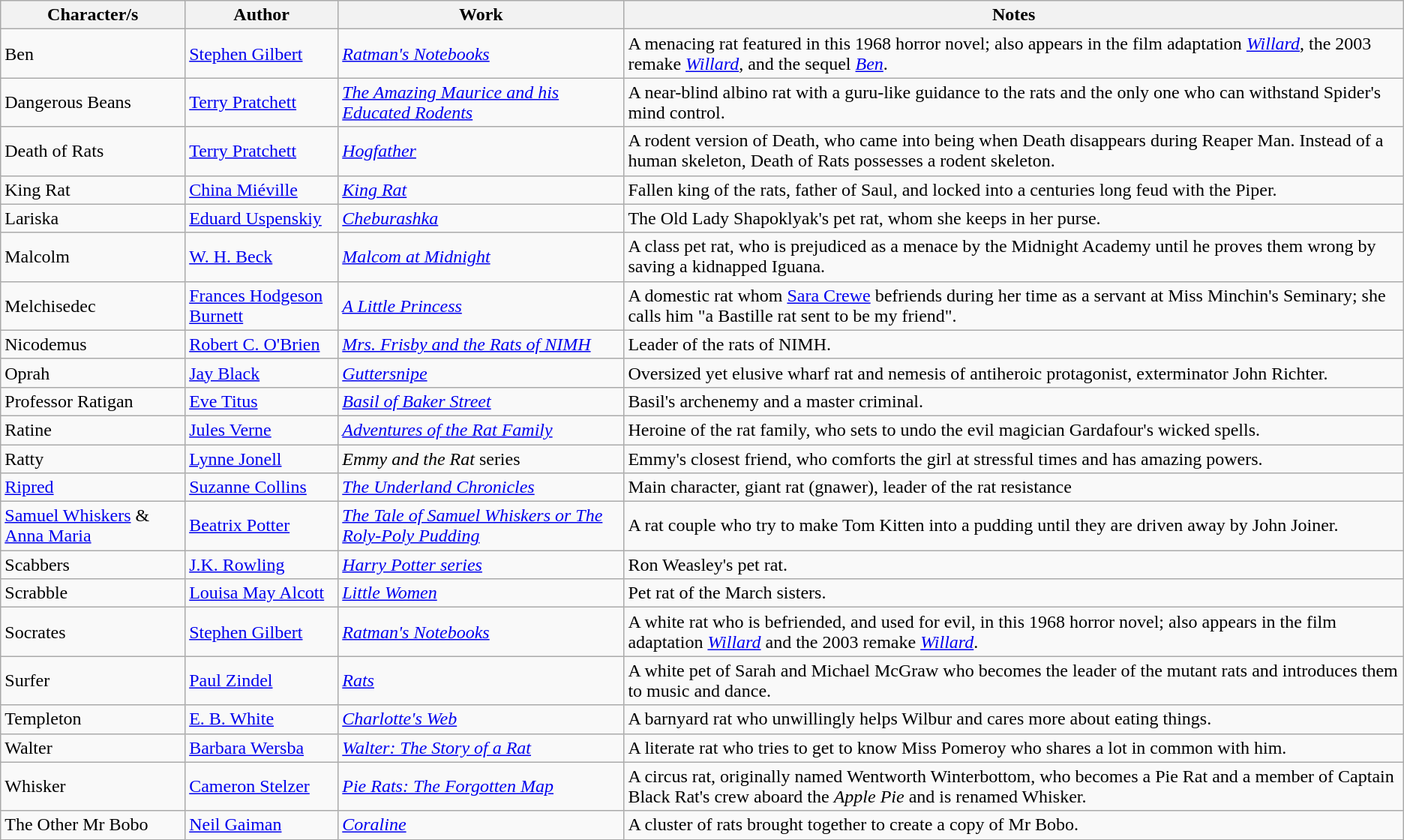<table class="wikitable sortable">
<tr>
<th>Character/s</th>
<th>Author</th>
<th>Work</th>
<th>Notes</th>
</tr>
<tr>
<td>Ben</td>
<td><a href='#'>Stephen Gilbert</a></td>
<td><em><a href='#'>Ratman's Notebooks</a></em></td>
<td>A menacing rat featured in this 1968 horror novel; also appears in the film adaptation <em><a href='#'>Willard</a></em>, the 2003 remake <em><a href='#'>Willard</a></em>, and the sequel <em><a href='#'>Ben</a></em>.</td>
</tr>
<tr>
<td>Dangerous Beans</td>
<td><a href='#'>Terry Pratchett</a></td>
<td><em><a href='#'>The Amazing Maurice and his Educated Rodents</a></em></td>
<td>A near-blind albino rat with a guru-like guidance to the rats and the only one who can withstand Spider's mind control.</td>
</tr>
<tr>
<td>Death of Rats</td>
<td><a href='#'>Terry Pratchett</a></td>
<td><em><a href='#'>Hogfather</a></em></td>
<td>A rodent version of Death, who came into being when Death disappears during Reaper Man. Instead of a human skeleton, Death of Rats possesses a rodent skeleton.</td>
</tr>
<tr>
<td>King Rat</td>
<td><a href='#'>China Miéville</a></td>
<td><em><a href='#'>King Rat</a></em></td>
<td>Fallen king of the rats, father of Saul, and locked into a centuries long feud with the Piper.</td>
</tr>
<tr>
<td>Lariska</td>
<td><a href='#'>Eduard Uspenskiy</a></td>
<td><em><a href='#'>Cheburashka</a></em></td>
<td>The Old Lady Shapoklyak's pet rat, whom she keeps in her purse.</td>
</tr>
<tr>
<td>Malcolm</td>
<td><a href='#'>W. H. Beck</a></td>
<td><em><a href='#'>Malcom at Midnight</a></em></td>
<td>A class pet rat, who is prejudiced as a menace by the Midnight Academy until he proves them wrong by saving a kidnapped Iguana.</td>
</tr>
<tr>
<td>Melchisedec</td>
<td><a href='#'>Frances Hodgeson Burnett</a></td>
<td><em><a href='#'>A Little Princess</a></em></td>
<td>A domestic rat whom <a href='#'>Sara Crewe</a> befriends during her time as a servant at Miss Minchin's Seminary; she calls him "a Bastille rat sent to be my friend".</td>
</tr>
<tr>
<td>Nicodemus</td>
<td><a href='#'>Robert C. O'Brien</a></td>
<td><em><a href='#'>Mrs. Frisby and the Rats of NIMH</a></em></td>
<td>Leader of the rats of NIMH.</td>
</tr>
<tr>
<td>Oprah</td>
<td><a href='#'>Jay Black</a></td>
<td><em><a href='#'>Guttersnipe</a></em></td>
<td>Oversized yet elusive wharf rat and nemesis of antiheroic protagonist, exterminator John Richter.</td>
</tr>
<tr>
<td>Professor Ratigan</td>
<td><a href='#'>Eve Titus</a></td>
<td><em><a href='#'>Basil of Baker Street</a></em></td>
<td>Basil's archenemy and a master criminal.</td>
</tr>
<tr>
<td>Ratine</td>
<td><a href='#'>Jules Verne</a></td>
<td><em><a href='#'>Adventures of the Rat Family</a></em></td>
<td>Heroine of the rat family, who sets to undo the evil magician Gardafour's wicked spells.</td>
</tr>
<tr>
<td>Ratty</td>
<td><a href='#'>Lynne Jonell</a></td>
<td><em>Emmy and the Rat</em> series</td>
<td>Emmy's closest friend, who comforts the girl at stressful times and has amazing powers.</td>
</tr>
<tr>
<td><a href='#'>Ripred</a></td>
<td><a href='#'>Suzanne Collins</a></td>
<td><em><a href='#'>The Underland Chronicles</a></em></td>
<td>Main character, giant rat (gnawer), leader of the rat resistance</td>
</tr>
<tr>
<td><a href='#'>Samuel Whiskers</a> & <a href='#'>Anna Maria</a></td>
<td><a href='#'>Beatrix Potter</a></td>
<td><em><a href='#'>The Tale of Samuel Whiskers or The Roly-Poly Pudding</a></em></td>
<td>A rat couple who try to make Tom Kitten into a pudding until they are driven away by John Joiner.</td>
</tr>
<tr>
<td>Scabbers</td>
<td><a href='#'>J.K. Rowling</a></td>
<td><em><a href='#'>Harry Potter series</a></em></td>
<td>Ron Weasley's pet rat.</td>
</tr>
<tr>
<td>Scrabble</td>
<td><a href='#'>Louisa May Alcott</a></td>
<td><em><a href='#'>Little Women</a></em></td>
<td>Pet rat of the March sisters.</td>
</tr>
<tr>
<td>Socrates</td>
<td><a href='#'>Stephen Gilbert</a></td>
<td><em><a href='#'>Ratman's Notebooks</a></em></td>
<td>A white rat who is befriended, and used for evil, in this 1968 horror novel; also appears in the film adaptation <em><a href='#'>Willard</a></em> and the 2003 remake <em><a href='#'>Willard</a></em>.</td>
</tr>
<tr>
<td>Surfer</td>
<td><a href='#'>Paul Zindel</a></td>
<td><em><a href='#'>Rats</a></em></td>
<td>A white pet of Sarah and Michael McGraw who becomes the leader of the mutant rats and introduces them to music and dance.</td>
</tr>
<tr>
<td>Templeton</td>
<td><a href='#'>E. B. White</a></td>
<td><em><a href='#'>Charlotte's Web</a></em></td>
<td>A barnyard rat who unwillingly helps Wilbur and cares more about eating things.</td>
</tr>
<tr>
<td>Walter</td>
<td><a href='#'>Barbara Wersba</a></td>
<td><em><a href='#'>Walter: The Story of a Rat</a></em></td>
<td>A literate rat who tries to get to know Miss Pomeroy who shares a lot in common with him.</td>
</tr>
<tr>
<td>Whisker</td>
<td><a href='#'>Cameron Stelzer</a></td>
<td><em><a href='#'>Pie Rats: The Forgotten Map</a></em></td>
<td>A circus rat, originally named Wentworth Winterbottom, who becomes a Pie Rat and a member of Captain Black Rat's crew aboard the <em>Apple Pie</em> and is renamed Whisker.</td>
</tr>
<tr>
<td>The Other Mr Bobo</td>
<td><a href='#'>Neil Gaiman</a></td>
<td><em><a href='#'>Coraline</a></em></td>
<td>A cluster of rats brought together to create a copy of Mr Bobo.</td>
</tr>
</table>
